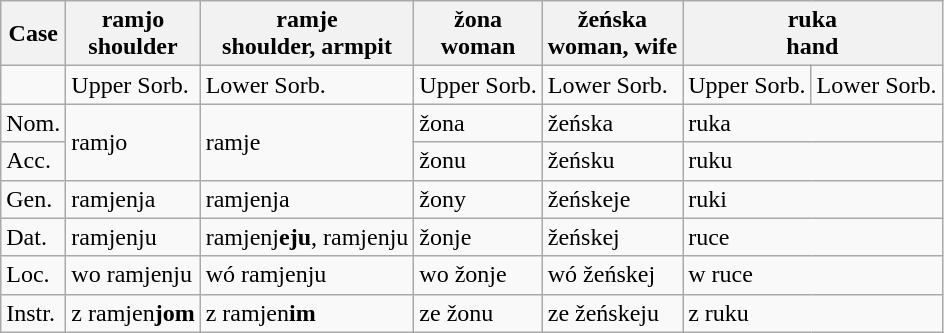<table class="wikitable">
<tr>
<th>Case</th>
<th>ramjo<br>shoulder</th>
<th>ramje<br>shoulder, armpit</th>
<th>žona<br>woman</th>
<th>žeńska<br>woman, wife</th>
<th colspan="2">ruka<br>hand</th>
</tr>
<tr>
<td> </td>
<td>Upper Sorb.</td>
<td>Lower Sorb.</td>
<td>Upper Sorb.</td>
<td>Lower Sorb.</td>
<td>Upper Sorb.</td>
<td>Lower Sorb.</td>
</tr>
<tr>
<td>Nom.</td>
<td rowspan="2">ramjo</td>
<td rowspan="2">ramje</td>
<td>žona</td>
<td>žeńska</td>
<td colspan="2">ruka</td>
</tr>
<tr>
<td>Acc.</td>
<td>žonu</td>
<td>žeńsku</td>
<td colspan="2">ruku</td>
</tr>
<tr>
<td>Gen.</td>
<td>ramjenja</td>
<td>ramjenja</td>
<td>žony</td>
<td>žeńskeje</td>
<td colspan="2">ruki</td>
</tr>
<tr>
<td>Dat.</td>
<td>ramjenju</td>
<td>ramjenj<strong>eju</strong>, ramjenju</td>
<td>žonje</td>
<td>žeńskej</td>
<td colspan="2">ruce</td>
</tr>
<tr>
<td>Loc.</td>
<td>wo ramjenju</td>
<td>wó ramjenju</td>
<td>wo žonje</td>
<td>wó žeńskej</td>
<td colspan="2">w ruce</td>
</tr>
<tr>
<td>Instr.</td>
<td>z ramjen<strong>jom</strong></td>
<td>z ramjen<strong>im</strong></td>
<td>ze žonu</td>
<td>ze žeńskeju</td>
<td colspan="2">z ruku</td>
</tr>
</table>
